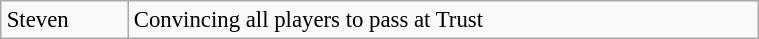<table class="wikitable plainrowheaders floatright" style="font-size: 95%; margin: 10px" align="right" width="40%">
<tr>
<td>Steven</td>
<td>Convincing all players to pass at Trust</td>
</tr>
</table>
